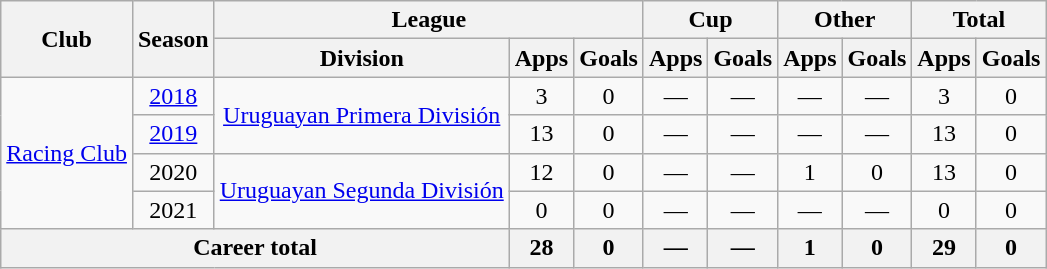<table class=wikitable style=text-align:center>
<tr>
<th rowspan=2>Club</th>
<th rowspan=2>Season</th>
<th colspan=3>League</th>
<th colspan=2>Cup</th>
<th colspan=2>Other</th>
<th colspan=2>Total</th>
</tr>
<tr>
<th>Division</th>
<th>Apps</th>
<th>Goals</th>
<th>Apps</th>
<th>Goals</th>
<th>Apps</th>
<th>Goals</th>
<th>Apps</th>
<th>Goals</th>
</tr>
<tr>
<td rowspan=4><a href='#'>Racing Club</a></td>
<td><a href='#'>2018</a></td>
<td rowspan=2><a href='#'>Uruguayan Primera División</a></td>
<td>3</td>
<td>0</td>
<td>—</td>
<td>—</td>
<td>—</td>
<td>—</td>
<td>3</td>
<td>0</td>
</tr>
<tr>
<td><a href='#'>2019</a></td>
<td>13</td>
<td>0</td>
<td>—</td>
<td>—</td>
<td>—</td>
<td>—</td>
<td>13</td>
<td>0</td>
</tr>
<tr>
<td>2020</td>
<td rowspan=2><a href='#'>Uruguayan Segunda División</a></td>
<td>12</td>
<td>0</td>
<td>—</td>
<td>—</td>
<td>1</td>
<td>0</td>
<td>13</td>
<td>0</td>
</tr>
<tr>
<td>2021</td>
<td>0</td>
<td>0</td>
<td>—</td>
<td>—</td>
<td>—</td>
<td>—</td>
<td>0</td>
<td>0</td>
</tr>
<tr>
<th colspan=3>Career total</th>
<th>28</th>
<th>0</th>
<th>—</th>
<th>—</th>
<th>1</th>
<th>0</th>
<th>29</th>
<th>0</th>
</tr>
</table>
